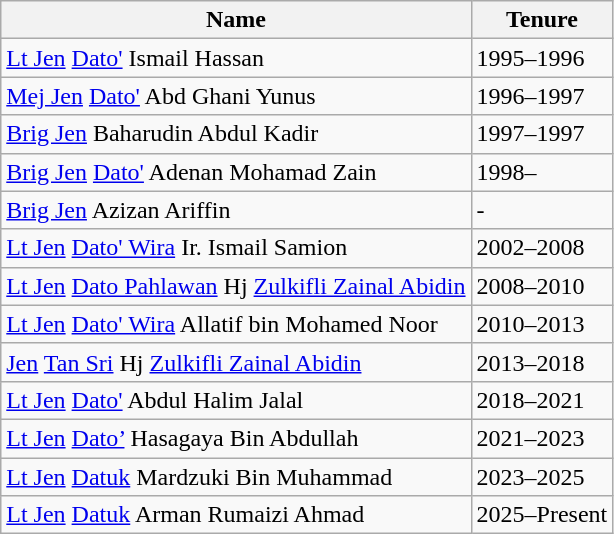<table class="wikitable">
<tr>
<th>Name</th>
<th>Tenure</th>
</tr>
<tr>
<td><a href='#'>Lt Jen</a> <a href='#'>Dato'</a> Ismail Hassan</td>
<td>1995–1996</td>
</tr>
<tr>
<td><a href='#'>Mej Jen</a> <a href='#'>Dato'</a> Abd Ghani Yunus</td>
<td>1996–1997</td>
</tr>
<tr>
<td><a href='#'>Brig Jen</a> Baharudin Abdul Kadir</td>
<td>1997–1997</td>
</tr>
<tr>
<td><a href='#'>Brig Jen</a> <a href='#'>Dato'</a> Adenan Mohamad Zain</td>
<td>1998–</td>
</tr>
<tr>
<td><a href='#'>Brig Jen</a> Azizan Ariffin</td>
<td>-</td>
</tr>
<tr>
<td><a href='#'>Lt Jen</a> <a href='#'>Dato' Wira</a> Ir. Ismail Samion</td>
<td>2002–2008</td>
</tr>
<tr>
<td><a href='#'>Lt Jen</a> <a href='#'>Dato Pahlawan</a> Hj <a href='#'>Zulkifli Zainal Abidin</a></td>
<td>2008–2010</td>
</tr>
<tr>
<td><a href='#'>Lt Jen</a> <a href='#'>Dato' Wira</a> Allatif bin Mohamed Noor</td>
<td>2010–2013</td>
</tr>
<tr>
<td><a href='#'>Jen</a> <a href='#'>Tan Sri</a> Hj <a href='#'>Zulkifli Zainal Abidin</a></td>
<td>2013–2018</td>
</tr>
<tr>
<td><a href='#'>Lt Jen</a> <a href='#'>Dato'</a> Abdul Halim Jalal</td>
<td>2018–2021</td>
</tr>
<tr>
<td><a href='#'>Lt Jen</a> <a href='#'>Dato’</a> Hasagaya Bin Abdullah</td>
<td>2021–2023</td>
</tr>
<tr>
<td><a href='#'>Lt Jen</a> <a href='#'>Datuk</a> Mardzuki Bin Muhammad</td>
<td>2023–2025</td>
</tr>
<tr>
<td><a href='#'>Lt Jen</a> <a href='#'>Datuk</a> Arman Rumaizi Ahmad</td>
<td>2025–Present</td>
</tr>
</table>
